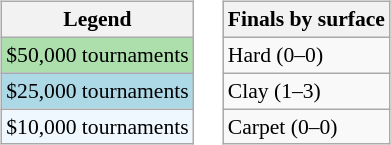<table>
<tr valign=top>
<td><br><table class=wikitable style="font-size:90%">
<tr>
<th>Legend</th>
</tr>
<tr style="background:#addfad;">
<td>$50,000 tournaments</td>
</tr>
<tr style="background:lightblue;">
<td>$25,000 tournaments</td>
</tr>
<tr style="background:#f0f8ff;">
<td>$10,000 tournaments</td>
</tr>
</table>
</td>
<td><br><table class=wikitable style="font-size:90%">
<tr>
<th>Finals by surface</th>
</tr>
<tr>
<td>Hard (0–0)</td>
</tr>
<tr>
<td>Clay (1–3)</td>
</tr>
<tr>
<td>Carpet (0–0)</td>
</tr>
</table>
</td>
</tr>
</table>
